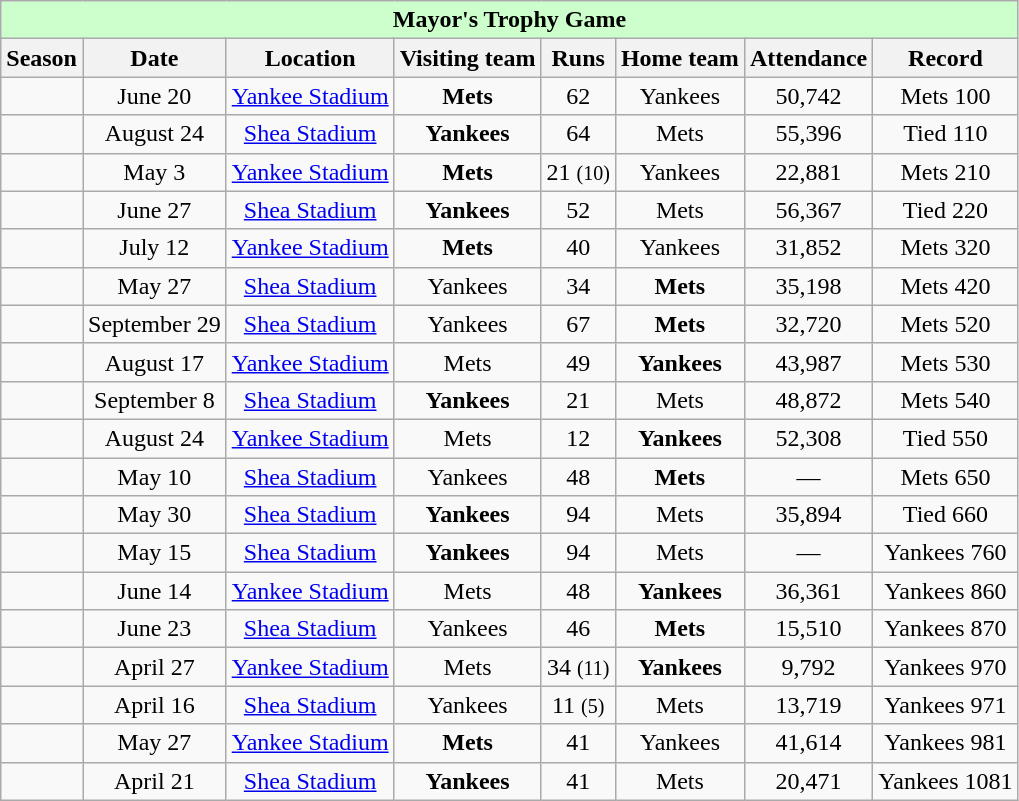<table class="wikitable" style="text-align:center; ">
<tr>
<td colspan="8" style="background: #ccffcc;"><strong>Mayor's Trophy Game</strong></td>
</tr>
<tr>
<th>Season</th>
<th>Date</th>
<th>Location</th>
<th>Visiting team</th>
<th>Runs</th>
<th>Home team</th>
<th>Attendance</th>
<th>Record</th>
</tr>
<tr>
<td></td>
<td>June 20</td>
<td><a href='#'>Yankee Stadium</a></td>
<td><strong>Mets</strong></td>
<td>62</td>
<td>Yankees</td>
<td>50,742</td>
<td>Mets 100</td>
</tr>
<tr>
<td></td>
<td>August 24</td>
<td><a href='#'>Shea Stadium</a></td>
<td><strong>Yankees</strong></td>
<td>64</td>
<td>Mets</td>
<td>55,396</td>
<td>Tied 110</td>
</tr>
<tr>
<td></td>
<td>May 3</td>
<td><a href='#'>Yankee Stadium</a></td>
<td><strong>Mets</strong></td>
<td>21 <small>(10)</small></td>
<td>Yankees</td>
<td>22,881</td>
<td>Mets 210</td>
</tr>
<tr>
<td></td>
<td>June 27</td>
<td><a href='#'>Shea Stadium</a></td>
<td><strong>Yankees</strong></td>
<td>52</td>
<td>Mets</td>
<td>56,367</td>
<td>Tied 220</td>
</tr>
<tr>
<td></td>
<td>July 12</td>
<td><a href='#'>Yankee Stadium</a></td>
<td><strong>Mets</strong></td>
<td>40</td>
<td>Yankees</td>
<td>31,852</td>
<td>Mets 320</td>
</tr>
<tr>
<td></td>
<td>May 27</td>
<td><a href='#'>Shea Stadium</a></td>
<td>Yankees</td>
<td>34</td>
<td><strong>Mets</strong></td>
<td>35,198</td>
<td colspan="2" align="right;">Mets 420</td>
</tr>
<tr>
<td></td>
<td>September 29</td>
<td><a href='#'>Shea Stadium</a></td>
<td>Yankees</td>
<td>67</td>
<td><strong>Mets</strong></td>
<td>32,720</td>
<td>Mets 520</td>
</tr>
<tr>
<td></td>
<td>August 17</td>
<td><a href='#'>Yankee Stadium</a></td>
<td>Mets</td>
<td>49</td>
<td><strong>Yankees</strong></td>
<td>43,987</td>
<td>Mets 530</td>
</tr>
<tr>
<td></td>
<td>September 8</td>
<td><a href='#'>Shea Stadium</a></td>
<td><strong>Yankees</strong></td>
<td>21</td>
<td>Mets</td>
<td>48,872</td>
<td>Mets 540</td>
</tr>
<tr>
<td></td>
<td>August 24</td>
<td><a href='#'>Yankee Stadium</a></td>
<td>Mets</td>
<td>12</td>
<td><strong>Yankees</strong></td>
<td>52,308</td>
<td>Tied 550</td>
</tr>
<tr>
<td></td>
<td>May 10</td>
<td><a href='#'>Shea Stadium</a></td>
<td>Yankees</td>
<td>48</td>
<td><strong>Mets</strong></td>
<td>—</td>
<td>Mets 650</td>
</tr>
<tr>
<td></td>
<td>May 30</td>
<td><a href='#'>Shea Stadium</a></td>
<td><strong>Yankees</strong></td>
<td>94</td>
<td>Mets</td>
<td>35,894</td>
<td>Tied 660</td>
</tr>
<tr>
<td></td>
<td>May 15</td>
<td><a href='#'>Shea Stadium</a></td>
<td><strong>Yankees</strong></td>
<td>94</td>
<td>Mets</td>
<td>—</td>
<td>Yankees 760</td>
</tr>
<tr>
<td></td>
<td>June 14</td>
<td><a href='#'>Yankee Stadium</a></td>
<td>Mets</td>
<td>48</td>
<td><strong>Yankees</strong></td>
<td>36,361</td>
<td>Yankees 860</td>
</tr>
<tr>
<td></td>
<td>June 23</td>
<td><a href='#'>Shea Stadium</a></td>
<td>Yankees</td>
<td>46</td>
<td><strong>Mets</strong></td>
<td>15,510</td>
<td>Yankees 870</td>
</tr>
<tr>
<td></td>
<td>April 27</td>
<td><a href='#'>Yankee Stadium</a></td>
<td>Mets</td>
<td>34 <small>(11)</small></td>
<td><strong>Yankees</strong></td>
<td>9,792</td>
<td>Yankees 970</td>
</tr>
<tr>
<td></td>
<td>April 16</td>
<td><a href='#'>Shea Stadium</a></td>
<td>Yankees</td>
<td>11 <small>(5)</small></td>
<td>Mets</td>
<td>13,719</td>
<td>Yankees 971</td>
</tr>
<tr>
<td></td>
<td>May 27</td>
<td><a href='#'>Yankee Stadium</a></td>
<td><strong>Mets</strong></td>
<td>41</td>
<td>Yankees</td>
<td>41,614</td>
<td>Yankees 981</td>
</tr>
<tr>
<td></td>
<td>April 21</td>
<td><a href='#'>Shea Stadium</a></td>
<td><strong>Yankees</strong></td>
<td>41</td>
<td>Mets</td>
<td>20,471</td>
<td>Yankees 1081</td>
</tr>
</table>
